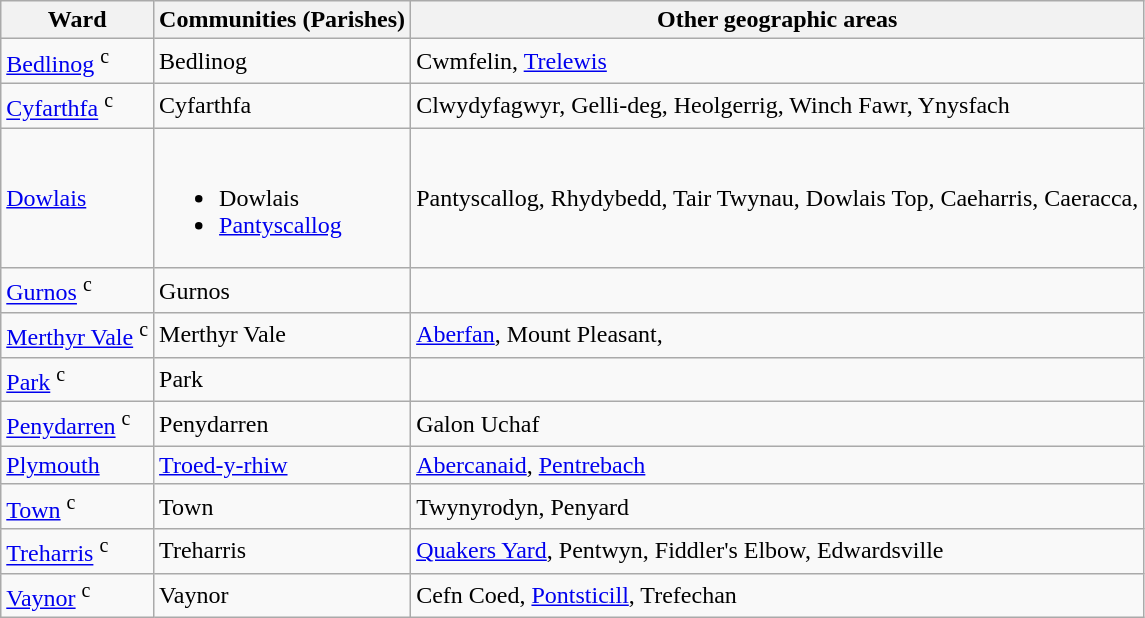<table class="wikitable">
<tr>
<th>Ward</th>
<th>Communities (Parishes)</th>
<th>Other geographic areas</th>
</tr>
<tr>
<td><a href='#'>Bedlinog</a> <sup>c</sup></td>
<td>Bedlinog</td>
<td>Cwmfelin, <a href='#'>Trelewis</a></td>
</tr>
<tr>
<td><a href='#'>Cyfarthfa</a> <sup>c</sup></td>
<td>Cyfarthfa</td>
<td>Clwydyfagwyr, Gelli-deg, Heolgerrig, Winch Fawr, Ynysfach</td>
</tr>
<tr>
<td><a href='#'>Dowlais</a></td>
<td><br><ul><li>Dowlais</li><li><a href='#'>Pantyscallog</a></li></ul></td>
<td>Pantyscallog, Rhydybedd, Tair Twynau, Dowlais Top, Caeharris, Caeracca,</td>
</tr>
<tr>
<td><a href='#'>Gurnos</a> <sup>c</sup></td>
<td>Gurnos</td>
<td></td>
</tr>
<tr>
<td><a href='#'>Merthyr Vale</a> <sup>c</sup></td>
<td>Merthyr Vale</td>
<td><a href='#'>Aberfan</a>, Mount Pleasant,</td>
</tr>
<tr>
<td><a href='#'>Park</a> <sup>c</sup></td>
<td>Park</td>
<td></td>
</tr>
<tr>
<td><a href='#'>Penydarren</a> <sup>c</sup></td>
<td>Penydarren</td>
<td>Galon Uchaf</td>
</tr>
<tr>
<td><a href='#'>Plymouth</a></td>
<td><a href='#'>Troed-y-rhiw</a></td>
<td><a href='#'>Abercanaid</a>, <a href='#'>Pentrebach</a></td>
</tr>
<tr>
<td><a href='#'>Town</a> <sup>c</sup></td>
<td>Town</td>
<td>Twynyrodyn, Penyard</td>
</tr>
<tr>
<td><a href='#'>Treharris</a> <sup>c</sup></td>
<td>Treharris</td>
<td><a href='#'>Quakers Yard</a>, Pentwyn, Fiddler's Elbow, Edwardsville</td>
</tr>
<tr>
<td><a href='#'>Vaynor</a> <sup>c</sup></td>
<td>Vaynor</td>
<td>Cefn Coed, <a href='#'>Pontsticill</a>, Trefechan</td>
</tr>
</table>
